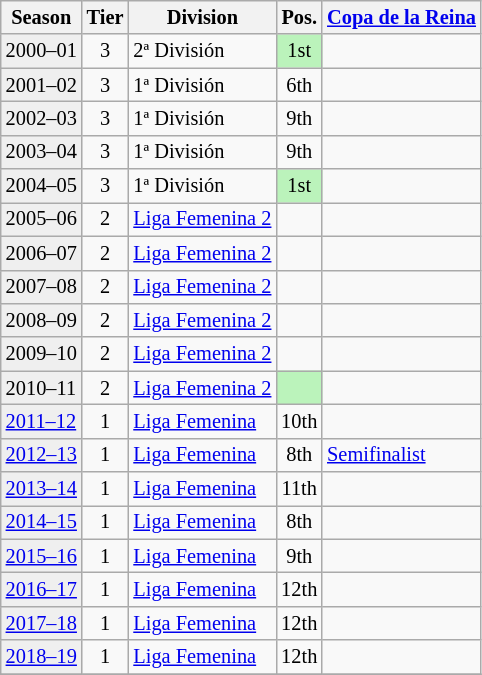<table class="wikitable" style="font-size:85%">
<tr>
<th>Season</th>
<th>Tier</th>
<th>Division</th>
<th>Pos.</th>
<th><a href='#'>Copa de la Reina</a></th>
</tr>
<tr>
<td style="background:#efefef;">2000–01</td>
<td align="center">3</td>
<td>2ª División</td>
<td bgcolor=#BBF3BB align="center">1st</td>
<td></td>
</tr>
<tr>
<td style="background:#efefef;">2001–02</td>
<td align="center">3</td>
<td>1ª División</td>
<td align="center">6th</td>
<td></td>
</tr>
<tr>
<td style="background:#efefef;">2002–03</td>
<td align="center">3</td>
<td>1ª División</td>
<td align="center">9th</td>
<td></td>
</tr>
<tr>
<td style="background:#efefef;">2003–04</td>
<td align="center">3</td>
<td>1ª División</td>
<td align="center">9th</td>
<td></td>
</tr>
<tr>
<td style="background:#efefef;">2004–05</td>
<td align="center">3</td>
<td>1ª División</td>
<td bgcolor=#BBF3BB align="center">1st</td>
<td></td>
</tr>
<tr>
<td style="background:#efefef;">2005–06</td>
<td align="center">2</td>
<td><a href='#'>Liga Femenina 2</a></td>
<td align="center"></td>
<td></td>
</tr>
<tr>
<td style="background:#efefef;">2006–07</td>
<td align="center">2</td>
<td><a href='#'>Liga Femenina 2</a></td>
<td align="center"></td>
<td></td>
</tr>
<tr>
<td style="background:#efefef;">2007–08</td>
<td align="center">2</td>
<td><a href='#'>Liga Femenina 2</a></td>
<td align="center"></td>
<td></td>
</tr>
<tr>
<td style="background:#efefef;">2008–09</td>
<td align="center">2</td>
<td><a href='#'>Liga Femenina 2</a></td>
<td align="center"></td>
<td></td>
</tr>
<tr>
<td style="background:#efefef;">2009–10</td>
<td align="center">2</td>
<td><a href='#'>Liga Femenina 2</a></td>
<td align="center"></td>
<td></td>
</tr>
<tr>
<td style="background:#efefef;">2010–11</td>
<td align="center">2</td>
<td><a href='#'>Liga Femenina 2</a></td>
<td style="background:#BBF3BB" align="center"></td>
<td></td>
</tr>
<tr>
<td style="background:#efefef;"><a href='#'>2011–12</a></td>
<td align="center">1</td>
<td><a href='#'>Liga Femenina</a></td>
<td align="center">10th</td>
<td></td>
</tr>
<tr>
<td style="background:#efefef;"><a href='#'>2012–13</a></td>
<td align="center">1</td>
<td><a href='#'>Liga Femenina</a></td>
<td align="center">8th</td>
<td><a href='#'>Semifinalist</a></td>
</tr>
<tr>
<td style="background:#efefef;"><a href='#'>2013–14</a></td>
<td align="center">1</td>
<td><a href='#'>Liga Femenina</a></td>
<td align="center">11th</td>
<td></td>
</tr>
<tr>
<td style="background:#efefef;"><a href='#'>2014–15</a></td>
<td align="center">1</td>
<td><a href='#'>Liga Femenina</a></td>
<td align="center">8th</td>
<td></td>
</tr>
<tr>
<td style="background:#efefef;"><a href='#'>2015–16</a></td>
<td align="center">1</td>
<td><a href='#'>Liga Femenina</a></td>
<td align="center">9th</td>
<td></td>
</tr>
<tr>
<td style="background:#efefef;"><a href='#'>2016–17</a></td>
<td align="center">1</td>
<td><a href='#'>Liga Femenina</a></td>
<td align="center">12th</td>
<td></td>
</tr>
<tr>
<td style="background:#efefef;"><a href='#'>2017–18</a></td>
<td align="center">1</td>
<td><a href='#'>Liga Femenina</a></td>
<td align="center">12th</td>
<td></td>
</tr>
<tr>
<td style="background:#efefef;"><a href='#'>2018–19</a></td>
<td align="center">1</td>
<td><a href='#'>Liga Femenina</a></td>
<td align="center">12th</td>
<td></td>
</tr>
<tr>
</tr>
</table>
